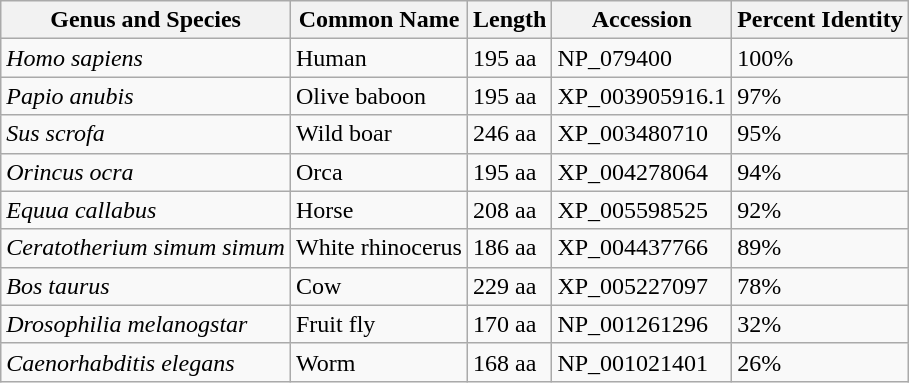<table class="wikitable">
<tr>
<th>Genus and Species</th>
<th>Common Name</th>
<th>Length</th>
<th>Accession</th>
<th>Percent Identity</th>
</tr>
<tr>
<td><em>Homo sapiens</em></td>
<td>Human</td>
<td>195 aa</td>
<td>NP_079400</td>
<td>100%</td>
</tr>
<tr>
<td><em>Papio anubis</em></td>
<td>Olive baboon</td>
<td>195 aa</td>
<td>XP_003905916.1</td>
<td>97%</td>
</tr>
<tr>
<td><em>Sus scrofa</em></td>
<td>Wild boar</td>
<td>246 aa</td>
<td>XP_003480710</td>
<td>95%</td>
</tr>
<tr>
<td><em>Orincus ocra</em></td>
<td>Orca</td>
<td>195 aa</td>
<td>XP_004278064</td>
<td>94%</td>
</tr>
<tr>
<td><em>Equua callabus</em></td>
<td>Horse</td>
<td>208 aa</td>
<td>XP_005598525</td>
<td>92%</td>
</tr>
<tr>
<td><em>Ceratotherium simum simum</em></td>
<td>White rhinocerus</td>
<td>186 aa</td>
<td>XP_004437766</td>
<td>89%</td>
</tr>
<tr>
<td><em>Bos taurus</em></td>
<td>Cow</td>
<td>229 aa</td>
<td>XP_005227097</td>
<td>78%</td>
</tr>
<tr>
<td><em>Drosophilia melanogstar</em></td>
<td>Fruit fly</td>
<td>170 aa</td>
<td>NP_001261296</td>
<td>32%</td>
</tr>
<tr>
<td><em>Caenorhabditis elegans</em></td>
<td>Worm</td>
<td>168 aa</td>
<td>NP_001021401</td>
<td>26%</td>
</tr>
</table>
